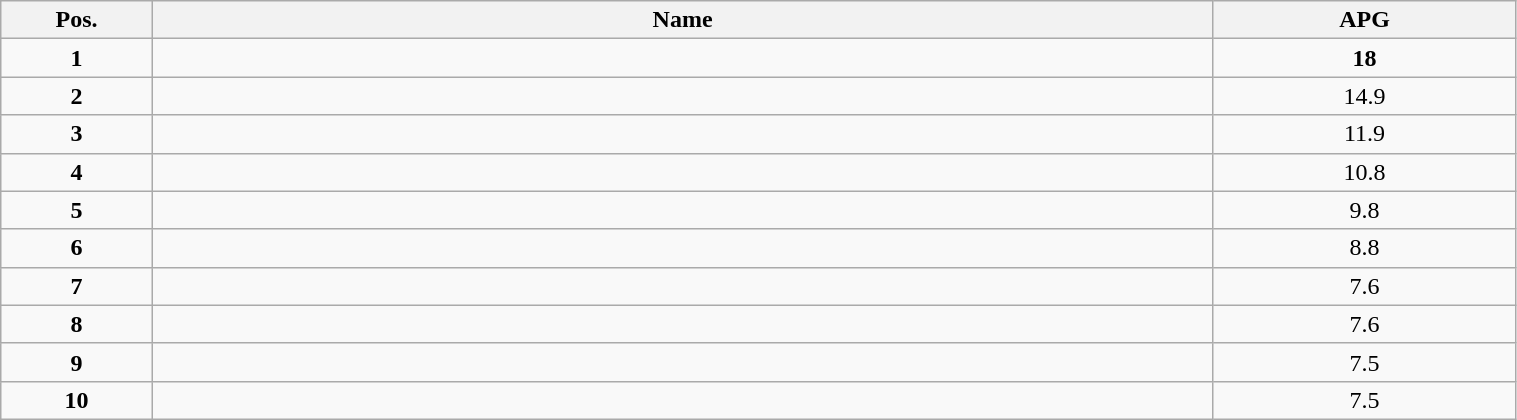<table class="wikitable" style="width:80%;">
<tr>
<th style="width:10%;">Pos.</th>
<th style="width:70%;">Name</th>
<th style="width:20%;">APG</th>
</tr>
<tr>
<td align=center><strong>1</strong></td>
<td><strong></strong></td>
<td align=center><strong>18</strong></td>
</tr>
<tr>
<td align=center><strong>2</strong></td>
<td></td>
<td align=center>14.9</td>
</tr>
<tr>
<td align=center><strong>3</strong></td>
<td></td>
<td align=center>11.9</td>
</tr>
<tr>
<td align=center><strong>4</strong></td>
<td></td>
<td align=center>10.8</td>
</tr>
<tr>
<td align=center><strong>5</strong></td>
<td></td>
<td align=center>9.8</td>
</tr>
<tr>
<td align=center><strong>6</strong></td>
<td></td>
<td align=center>8.8</td>
</tr>
<tr>
<td align=center><strong>7</strong></td>
<td></td>
<td align=center>7.6</td>
</tr>
<tr>
<td align=center><strong>8</strong></td>
<td></td>
<td align=center>7.6</td>
</tr>
<tr>
<td align=center><strong>9</strong></td>
<td></td>
<td align=center>7.5</td>
</tr>
<tr>
<td align=center><strong>10</strong></td>
<td></td>
<td align=center>7.5</td>
</tr>
</table>
